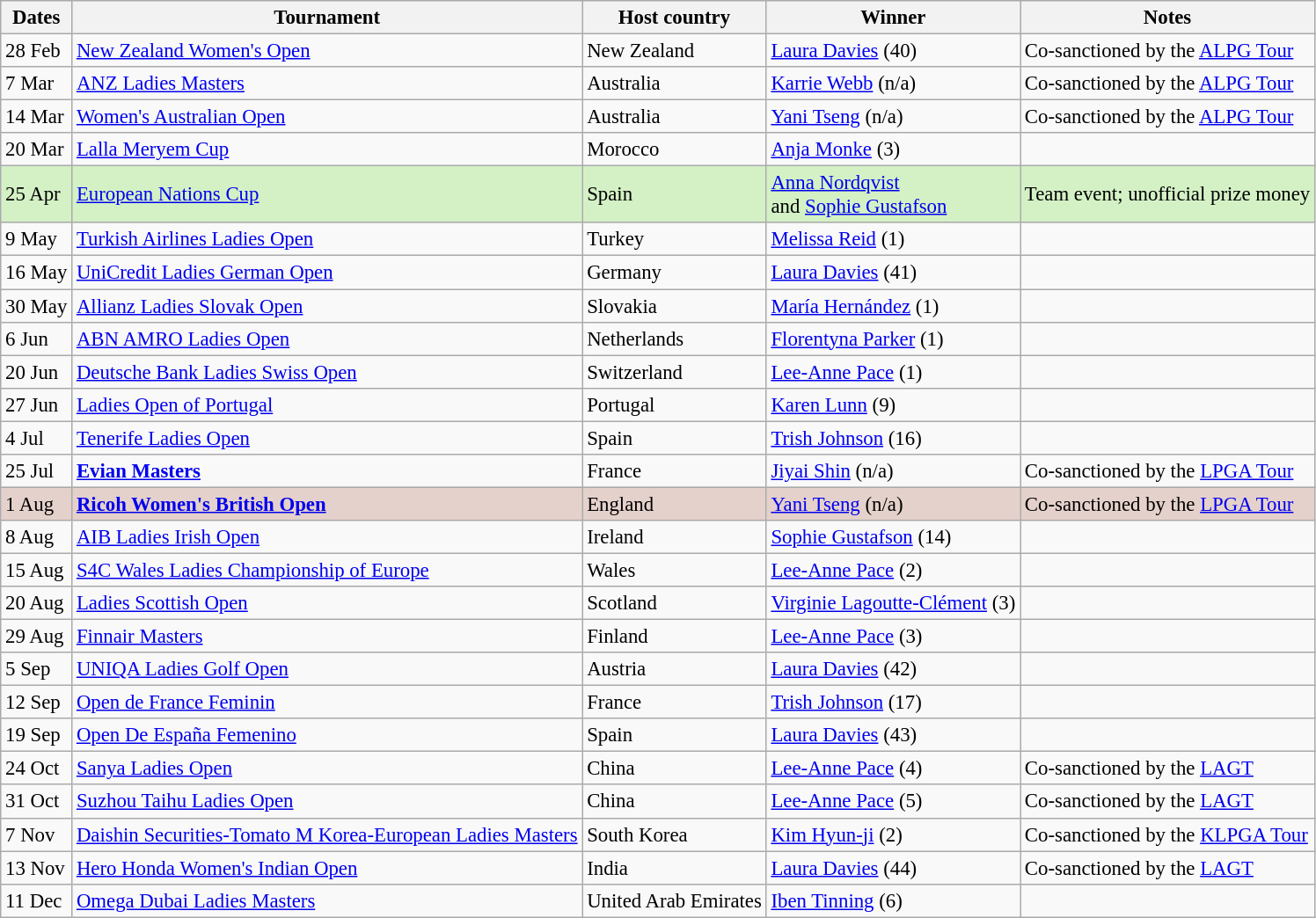<table class="wikitable sortable" style="font-size:95%">
<tr>
<th>Dates</th>
<th>Tournament</th>
<th>Host country</th>
<th>Winner</th>
<th>Notes</th>
</tr>
<tr>
<td>28 Feb</td>
<td><a href='#'>New Zealand Women's Open</a></td>
<td>New Zealand</td>
<td> <a href='#'>Laura Davies</a> (40)</td>
<td>Co-sanctioned by the <a href='#'>ALPG Tour</a></td>
</tr>
<tr>
<td>7 Mar</td>
<td><a href='#'>ANZ Ladies Masters</a></td>
<td>Australia</td>
<td> <a href='#'>Karrie Webb</a> (n/a)</td>
<td>Co-sanctioned by the <a href='#'>ALPG Tour</a></td>
</tr>
<tr>
<td>14 Mar</td>
<td><a href='#'>Women's Australian Open</a></td>
<td>Australia</td>
<td> <a href='#'>Yani Tseng</a> (n/a)</td>
<td>Co-sanctioned by the <a href='#'>ALPG Tour</a></td>
</tr>
<tr>
<td>20 Mar</td>
<td><a href='#'>Lalla Meryem Cup</a></td>
<td>Morocco</td>
<td> <a href='#'>Anja Monke</a> (3)</td>
<td></td>
</tr>
<tr style="background:#D4F1C5;">
<td>25 Apr</td>
<td><a href='#'>European Nations Cup</a></td>
<td>Spain</td>
<td> <a href='#'>Anna Nordqvist</a><br> and <a href='#'>Sophie Gustafson</a></td>
<td>Team event; unofficial prize money</td>
</tr>
<tr>
<td>9 May</td>
<td><a href='#'>Turkish Airlines Ladies Open</a></td>
<td>Turkey</td>
<td> <a href='#'>Melissa Reid</a> (1)</td>
<td></td>
</tr>
<tr>
<td>16 May</td>
<td><a href='#'>UniCredit Ladies German Open</a></td>
<td>Germany</td>
<td> <a href='#'>Laura Davies</a> (41)</td>
<td></td>
</tr>
<tr>
<td>30 May</td>
<td><a href='#'>Allianz Ladies Slovak Open</a></td>
<td>Slovakia</td>
<td> <a href='#'>María Hernández</a> (1)</td>
<td></td>
</tr>
<tr>
<td>6 Jun</td>
<td><a href='#'>ABN AMRO Ladies Open</a></td>
<td>Netherlands</td>
<td> <a href='#'>Florentyna Parker</a> (1)</td>
<td></td>
</tr>
<tr>
<td>20 Jun</td>
<td><a href='#'>Deutsche Bank Ladies Swiss Open</a></td>
<td>Switzerland</td>
<td> <a href='#'>Lee-Anne Pace</a> (1)</td>
<td></td>
</tr>
<tr>
<td>27 Jun</td>
<td><a href='#'>Ladies Open of Portugal</a></td>
<td>Portugal</td>
<td> <a href='#'>Karen Lunn</a> (9)</td>
<td></td>
</tr>
<tr>
<td>4 Jul</td>
<td><a href='#'>Tenerife Ladies Open</a></td>
<td>Spain</td>
<td> <a href='#'>Trish Johnson</a> (16)</td>
<td></td>
</tr>
<tr>
<td>25 Jul</td>
<td><strong><a href='#'>Evian Masters</a></strong></td>
<td>France</td>
<td> <a href='#'>Jiyai Shin</a> (n/a)</td>
<td>Co-sanctioned by the <a href='#'>LPGA Tour</a></td>
</tr>
<tr style="background:#e5d1cb;">
<td>1 Aug</td>
<td><strong><a href='#'>Ricoh Women's British Open</a></strong></td>
<td>England</td>
<td> <a href='#'>Yani Tseng</a> (n/a)</td>
<td>Co-sanctioned by the <a href='#'>LPGA Tour</a></td>
</tr>
<tr>
<td>8 Aug</td>
<td><a href='#'>AIB Ladies Irish Open</a></td>
<td>Ireland</td>
<td> <a href='#'>Sophie Gustafson</a> (14)</td>
<td></td>
</tr>
<tr>
<td>15 Aug</td>
<td><a href='#'>S4C Wales Ladies Championship of Europe</a></td>
<td>Wales</td>
<td> <a href='#'>Lee-Anne Pace</a> (2)</td>
<td></td>
</tr>
<tr>
<td>20 Aug</td>
<td><a href='#'>Ladies Scottish Open</a></td>
<td>Scotland</td>
<td> <a href='#'>Virginie Lagoutte-Clément</a> (3)</td>
<td></td>
</tr>
<tr>
<td>29 Aug</td>
<td><a href='#'>Finnair Masters</a></td>
<td>Finland</td>
<td> <a href='#'>Lee-Anne Pace</a> (3)</td>
<td></td>
</tr>
<tr>
<td>5 Sep</td>
<td><a href='#'>UNIQA Ladies Golf Open</a></td>
<td>Austria</td>
<td> <a href='#'>Laura Davies</a> (42)</td>
<td></td>
</tr>
<tr>
<td>12 Sep</td>
<td><a href='#'>Open de France Feminin</a></td>
<td>France</td>
<td> <a href='#'>Trish Johnson</a> (17)</td>
<td></td>
</tr>
<tr>
<td>19 Sep</td>
<td><a href='#'>Open De España Femenino</a></td>
<td>Spain</td>
<td> <a href='#'>Laura Davies</a> (43)</td>
<td></td>
</tr>
<tr>
<td>24 Oct</td>
<td><a href='#'>Sanya Ladies Open</a></td>
<td>China</td>
<td> <a href='#'>Lee-Anne Pace</a> (4)</td>
<td>Co-sanctioned by the <a href='#'>LAGT</a></td>
</tr>
<tr>
<td>31 Oct</td>
<td><a href='#'>Suzhou Taihu Ladies Open</a></td>
<td>China</td>
<td> <a href='#'>Lee-Anne Pace</a> (5)</td>
<td>Co-sanctioned by the <a href='#'>LAGT</a></td>
</tr>
<tr>
<td>7 Nov</td>
<td><a href='#'>Daishin Securities-Tomato M Korea-European Ladies Masters</a></td>
<td>South Korea</td>
<td> <a href='#'>Kim Hyun-ji</a> (2)</td>
<td>Co-sanctioned by the <a href='#'>KLPGA Tour</a></td>
</tr>
<tr>
<td>13 Nov</td>
<td><a href='#'>Hero Honda Women's Indian Open</a></td>
<td>India</td>
<td> <a href='#'>Laura Davies</a> (44)</td>
<td>Co-sanctioned by the <a href='#'>LAGT</a></td>
</tr>
<tr>
<td>11 Dec</td>
<td><a href='#'>Omega Dubai Ladies Masters</a></td>
<td>United Arab Emirates</td>
<td> <a href='#'>Iben Tinning</a> (6)</td>
<td></td>
</tr>
</table>
